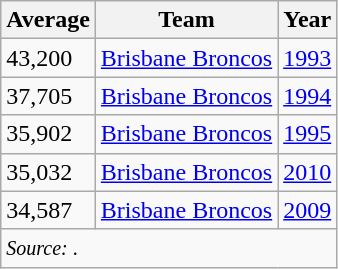<table class="wikitable">
<tr>
<th>Average</th>
<th>Team</th>
<th>Year</th>
</tr>
<tr>
<td>43,200</td>
<td><a href='#'>Brisbane Broncos</a></td>
<td><a href='#'>1993</a></td>
</tr>
<tr>
<td>37,705</td>
<td><a href='#'>Brisbane Broncos</a></td>
<td><a href='#'>1994</a></td>
</tr>
<tr>
<td>35,902</td>
<td><a href='#'>Brisbane Broncos</a></td>
<td><a href='#'>1995</a></td>
</tr>
<tr>
<td>35,032</td>
<td><a href='#'>Brisbane Broncos</a></td>
<td><a href='#'>2010</a></td>
</tr>
<tr>
<td>34,587</td>
<td><a href='#'>Brisbane Broncos</a></td>
<td><a href='#'>2009</a></td>
</tr>
<tr>
<td colspan="3"><small><em>Source: </em>.</small></td>
</tr>
</table>
